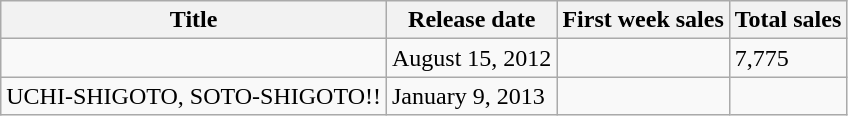<table class="wikitable">
<tr>
<th>Title</th>
<th>Release date</th>
<th>First week sales</th>
<th>Total sales</th>
</tr>
<tr>
<td></td>
<td>August 15, 2012</td>
<td></td>
<td>7,775</td>
</tr>
<tr>
<td>UCHI-SHIGOTO, SOTO-SHIGOTO!!</td>
<td>January 9, 2013</td>
<td></td>
<td></td>
</tr>
</table>
